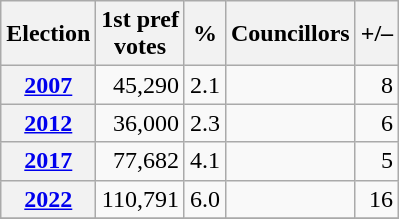<table class="wikitable" style="text-align:right">
<tr>
<th>Election</th>
<th>1st pref<br>votes</th>
<th>%</th>
<th>Councillors</th>
<th>+/–</th>
</tr>
<tr>
<th><a href='#'>2007</a></th>
<td>45,290</td>
<td>2.1</td>
<td></td>
<td> 8</td>
</tr>
<tr>
<th><a href='#'>2012</a></th>
<td>36,000</td>
<td>2.3</td>
<td></td>
<td> 6</td>
</tr>
<tr>
<th><a href='#'>2017</a></th>
<td>77,682</td>
<td>4.1</td>
<td></td>
<td> 5</td>
</tr>
<tr>
<th><a href='#'>2022</a></th>
<td>110,791</td>
<td>6.0</td>
<td></td>
<td> 16</td>
</tr>
<tr>
</tr>
</table>
